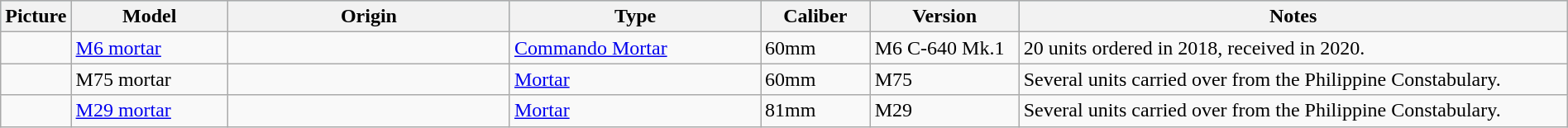<table class="wikitable" style="width:100%;">
<tr bgcolor=#B0E0E6>
<th style="width:3%;">Picture</th>
<th style="width:10%;">Model</th>
<th style="width:18%;">Origin</th>
<th style="width:16%;">Type</th>
<th style="width:7%;">Caliber</th>
<th style="width:%;">Version</th>
<th style="width:35%;">Notes</th>
</tr>
<tr>
<td></td>
<td><a href='#'>M6 mortar</a></td>
<td></td>
<td><a href='#'>Commando Mortar</a></td>
<td>60mm</td>
<td>M6 C-640 Mk.1</td>
<td>20 units ordered in 2018, received in 2020.</td>
</tr>
<tr>
<td></td>
<td>M75 mortar</td>
<td></td>
<td><a href='#'>Mortar</a></td>
<td>60mm</td>
<td>M75</td>
<td>Several units carried over from the Philippine Constabulary.</td>
</tr>
<tr>
<td></td>
<td><a href='#'>M29 mortar</a></td>
<td></td>
<td><a href='#'>Mortar</a></td>
<td>81mm</td>
<td>M29</td>
<td>Several units carried over from the Philippine Constabulary.</td>
</tr>
</table>
